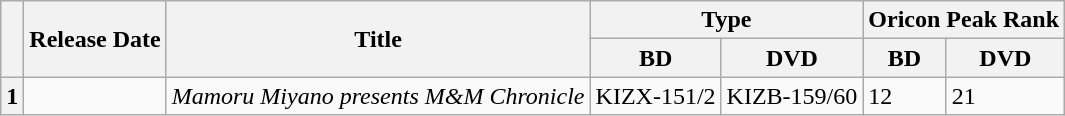<table class="wikitable">
<tr>
<th rowspan="2"></th>
<th rowspan="2">Release Date</th>
<th rowspan="2">Title</th>
<th colspan="2">Type</th>
<th colspan="2">Oricon Peak Rank</th>
</tr>
<tr>
<th>BD</th>
<th>DVD</th>
<th>BD</th>
<th>DVD</th>
</tr>
<tr>
<th>1</th>
<td></td>
<td><em>Mamoru Miyano presents M&M Chronicle</em></td>
<td>KIZX-151/2</td>
<td>KIZB-159/60</td>
<td>12</td>
<td>21</td>
</tr>
</table>
